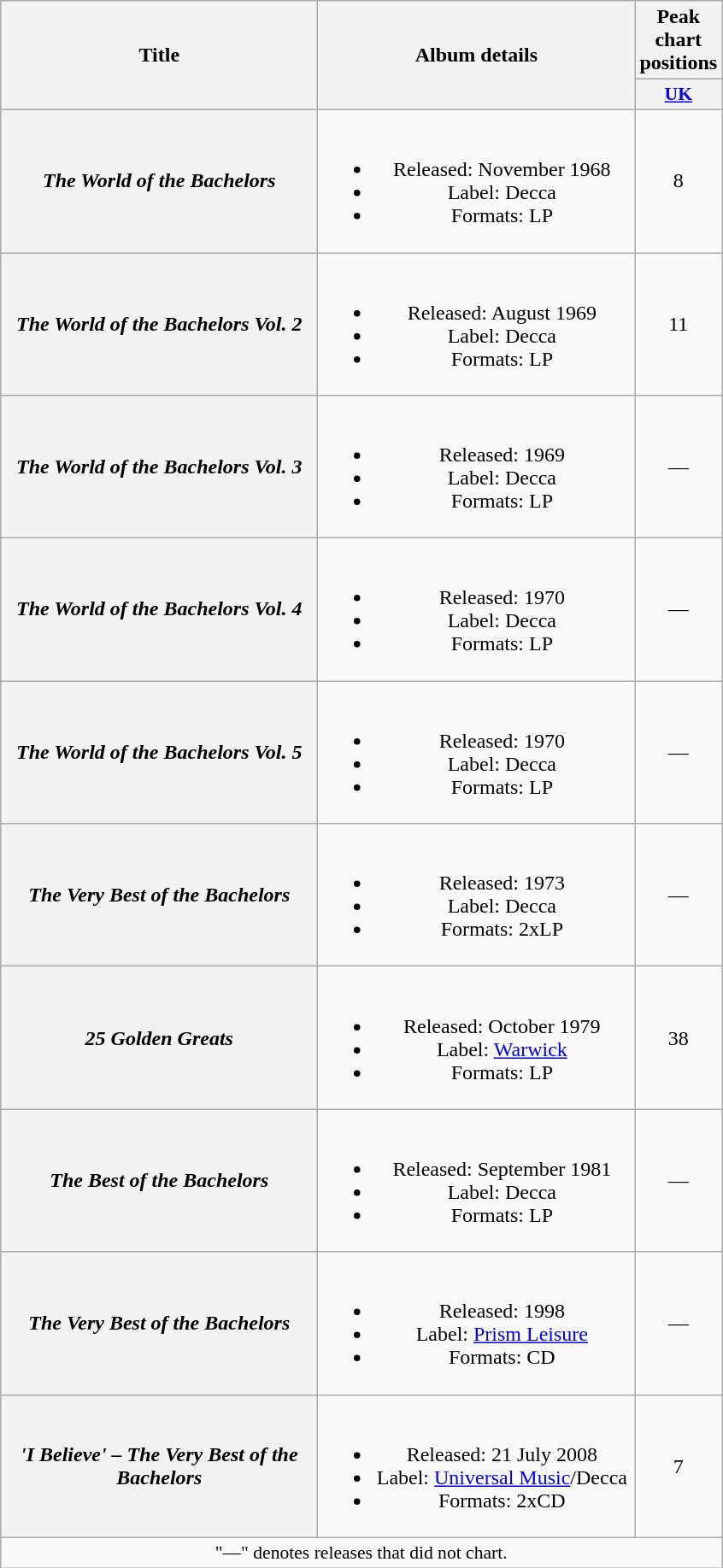<table class="wikitable plainrowheaders" style="text-align:center;">
<tr>
<th rowspan="2" scope="col" style="width:15em;">Title</th>
<th rowspan="2" scope="col" style="width:15em;">Album details</th>
<th>Peak chart positions</th>
</tr>
<tr>
<th scope="col" style="width:2em;font-size:90%;"><a href='#'>UK</a><br></th>
</tr>
<tr>
<th scope="row"><em>The World of the Bachelors</em></th>
<td><br><ul><li>Released: November 1968</li><li>Label: Decca</li><li>Formats: LP</li></ul></td>
<td>8</td>
</tr>
<tr>
<th scope="row"><em>The World of the Bachelors Vol. 2</em></th>
<td><br><ul><li>Released: August 1969</li><li>Label: Decca</li><li>Formats: LP</li></ul></td>
<td>11</td>
</tr>
<tr>
<th scope="row"><em>The World of the Bachelors Vol. 3</em></th>
<td><br><ul><li>Released: 1969</li><li>Label: Decca</li><li>Formats: LP</li></ul></td>
<td>—</td>
</tr>
<tr>
<th scope="row"><em>The World of the Bachelors Vol. 4</em></th>
<td><br><ul><li>Released: 1970</li><li>Label: Decca</li><li>Formats: LP</li></ul></td>
<td>—</td>
</tr>
<tr>
<th scope="row"><em>The World of the Bachelors Vol. 5</em></th>
<td><br><ul><li>Released: 1970</li><li>Label: Decca</li><li>Formats: LP</li></ul></td>
<td>—</td>
</tr>
<tr>
<th scope="row"><em>The Very Best of the Bachelors</em></th>
<td><br><ul><li>Released: 1973</li><li>Label: Decca</li><li>Formats: 2xLP</li></ul></td>
<td>—</td>
</tr>
<tr>
<th scope="row"><em>25 Golden Greats</em></th>
<td><br><ul><li>Released: October 1979</li><li>Label: <a href='#'>Warwick</a></li><li>Formats: LP</li></ul></td>
<td>38</td>
</tr>
<tr>
<th scope="row"><em>The Best of the Bachelors</em></th>
<td><br><ul><li>Released: September 1981</li><li>Label: Decca</li><li>Formats: LP</li></ul></td>
<td>—</td>
</tr>
<tr>
<th scope="row"><em>The Very Best of the Bachelors</em></th>
<td><br><ul><li>Released: 1998</li><li>Label: <a href='#'>Prism Leisure</a></li><li>Formats: CD</li></ul></td>
<td>—</td>
</tr>
<tr>
<th scope="row"><em>'I Believe' – The Very Best of the Bachelors</em></th>
<td><br><ul><li>Released: 21 July 2008</li><li>Label: <a href='#'>Universal Music</a>/Decca</li><li>Formats: 2xCD</li></ul></td>
<td>7</td>
</tr>
<tr>
<td colspan="3" style="font-size:90%">"—" denotes releases that did not chart.</td>
</tr>
</table>
